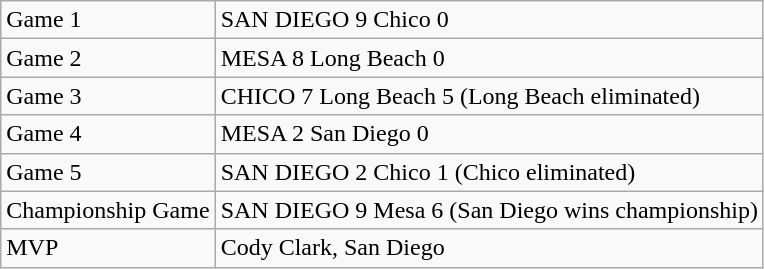<table class="wikitable">
<tr>
<td>Game 1</td>
<td>SAN DIEGO 9 Chico 0</td>
</tr>
<tr>
<td>Game 2</td>
<td>MESA 8 Long Beach 0</td>
</tr>
<tr>
<td>Game 3</td>
<td>CHICO 7 Long Beach 5 (Long Beach eliminated)</td>
</tr>
<tr>
<td>Game 4</td>
<td>MESA 2 San Diego 0</td>
</tr>
<tr>
<td>Game 5</td>
<td>SAN DIEGO 2 Chico 1 (Chico eliminated)</td>
</tr>
<tr>
<td>Championship Game</td>
<td>SAN DIEGO 9 Mesa 6 (San Diego wins championship)</td>
</tr>
<tr>
<td>MVP</td>
<td>Cody Clark, San Diego</td>
</tr>
</table>
